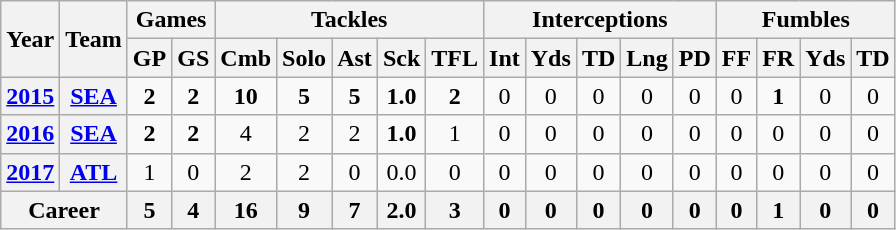<table class="wikitable" style="text-align:center">
<tr>
<th rowspan="2">Year</th>
<th rowspan="2">Team</th>
<th colspan="2">Games</th>
<th colspan="5">Tackles</th>
<th colspan="5">Interceptions</th>
<th colspan="4">Fumbles</th>
</tr>
<tr>
<th>GP</th>
<th>GS</th>
<th>Cmb</th>
<th>Solo</th>
<th>Ast</th>
<th>Sck</th>
<th>TFL</th>
<th>Int</th>
<th>Yds</th>
<th>TD</th>
<th>Lng</th>
<th>PD</th>
<th>FF</th>
<th>FR</th>
<th>Yds</th>
<th>TD</th>
</tr>
<tr>
<th><a href='#'>2015</a></th>
<th><a href='#'>SEA</a></th>
<td><strong>2</strong></td>
<td><strong>2</strong></td>
<td><strong>10</strong></td>
<td><strong>5</strong></td>
<td><strong>5</strong></td>
<td><strong>1.0</strong></td>
<td><strong>2</strong></td>
<td>0</td>
<td>0</td>
<td>0</td>
<td>0</td>
<td>0</td>
<td>0</td>
<td><strong>1</strong></td>
<td>0</td>
<td>0</td>
</tr>
<tr>
<th><a href='#'>2016</a></th>
<th><a href='#'>SEA</a></th>
<td><strong>2</strong></td>
<td><strong>2</strong></td>
<td>4</td>
<td>2</td>
<td>2</td>
<td><strong>1.0</strong></td>
<td>1</td>
<td>0</td>
<td>0</td>
<td>0</td>
<td>0</td>
<td>0</td>
<td>0</td>
<td>0</td>
<td>0</td>
<td>0</td>
</tr>
<tr>
<th><a href='#'>2017</a></th>
<th><a href='#'>ATL</a></th>
<td>1</td>
<td>0</td>
<td>2</td>
<td>2</td>
<td>0</td>
<td>0.0</td>
<td>0</td>
<td>0</td>
<td>0</td>
<td>0</td>
<td>0</td>
<td>0</td>
<td>0</td>
<td>0</td>
<td>0</td>
<td>0</td>
</tr>
<tr>
<th colspan="2">Career</th>
<th>5</th>
<th>4</th>
<th>16</th>
<th>9</th>
<th>7</th>
<th>2.0</th>
<th>3</th>
<th>0</th>
<th>0</th>
<th>0</th>
<th>0</th>
<th>0</th>
<th>0</th>
<th>1</th>
<th>0</th>
<th>0</th>
</tr>
</table>
